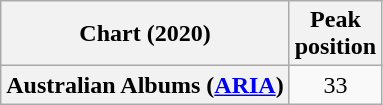<table class="wikitable plainrowheaders" style="text-align:center">
<tr>
<th scope="col">Chart (2020)</th>
<th scope="col">Peak<br>position</th>
</tr>
<tr>
<th scope="row">Australian Albums (<a href='#'>ARIA</a>)</th>
<td>33</td>
</tr>
</table>
